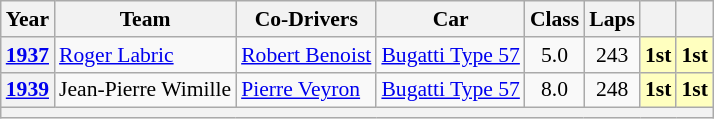<table class="wikitable" style="text-align:center; font-size:90%">
<tr>
<th>Year</th>
<th>Team</th>
<th>Co-Drivers</th>
<th>Car</th>
<th>Class</th>
<th>Laps</th>
<th></th>
<th></th>
</tr>
<tr>
<th><a href='#'>1937</a></th>
<td align="left"> <a href='#'>Roger Labric</a></td>
<td align="left"> <a href='#'>Robert Benoist</a></td>
<td align="left"><a href='#'>Bugatti Type 57</a></td>
<td>5.0</td>
<td>243</td>
<td style="background:#FFFFBF;"><strong>1st</strong></td>
<td style="background:#FFFFBF;"><strong>1st</strong></td>
</tr>
<tr>
<th><a href='#'>1939</a></th>
<td align="left"> Jean-Pierre Wimille</td>
<td align="left"> <a href='#'>Pierre Veyron</a></td>
<td align="left"><a href='#'>Bugatti Type 57</a></td>
<td>8.0</td>
<td>248</td>
<td style="background:#FFFFBF;"><strong>1st</strong></td>
<td style="background:#FFFFBF;"><strong>1st</strong></td>
</tr>
<tr>
<th colspan="8"></th>
</tr>
</table>
